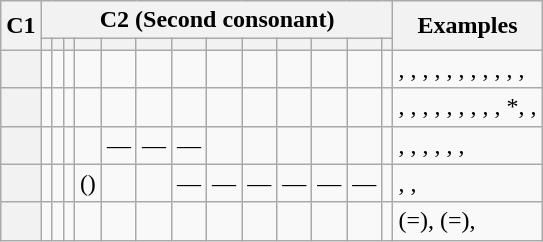<table class="wikitable">
<tr>
<th rowspan=2>C1</th>
<th colspan=13>C2 (Second consonant)</th>
<th rowspan=2>Examples</th>
</tr>
<tr>
<th></th>
<th></th>
<th></th>
<th></th>
<th></th>
<th></th>
<th></th>
<th></th>
<th></th>
<th></th>
<th></th>
<th></th>
<th></th>
</tr>
<tr>
<th></th>
<td></td>
<td></td>
<td></td>
<td></td>
<td></td>
<td></td>
<td></td>
<td></td>
<td></td>
<td></td>
<td></td>
<td></td>
<td></td>
<td>, , , , , , , , , , , </td>
</tr>
<tr>
<th></th>
<td></td>
<td></td>
<td></td>
<td></td>
<td></td>
<td></td>
<td></td>
<td></td>
<td></td>
<td></td>
<td></td>
<td></td>
<td></td>
<td>, , , , , , , , , *, , </td>
</tr>
<tr>
<th></th>
<td></td>
<td></td>
<td></td>
<td></td>
<td>—</td>
<td>—</td>
<td>—</td>
<td></td>
<td></td>
<td></td>
<td></td>
<td></td>
<td></td>
<td>, , , , , , </td>
</tr>
<tr>
<th></th>
<td></td>
<td></td>
<td></td>
<td>()</td>
<td></td>
<td></td>
<td>—</td>
<td>—</td>
<td>—</td>
<td>—</td>
<td>—</td>
<td>—</td>
<td></td>
<td>, , </td>
</tr>
<tr>
<th></th>
<td></td>
<td></td>
<td></td>
<td></td>
<td></td>
<td></td>
<td></td>
<td></td>
<td></td>
<td></td>
<td></td>
<td></td>
<td></td>
<td> (=),  (=), </td>
</tr>
</table>
